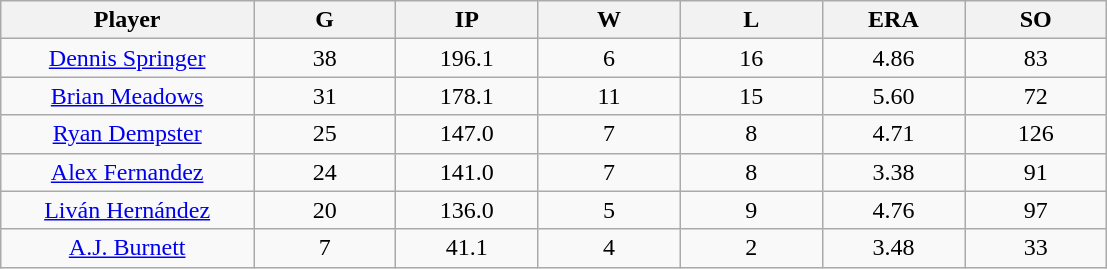<table class="wikitable sortable">
<tr>
<th bgcolor="#DDDDFF" width="16%">Player</th>
<th bgcolor="#DDDDFF" width="9%">G</th>
<th bgcolor="#DDDDFF" width="9%">IP</th>
<th bgcolor="#DDDDFF" width="9%">W</th>
<th bgcolor="#DDDDFF" width="9%">L</th>
<th bgcolor="#DDDDFF" width="9%">ERA</th>
<th bgcolor="#DDDDFF" width="9%">SO</th>
</tr>
<tr align="center">
<td><a href='#'>Dennis Springer</a></td>
<td>38</td>
<td>196.1</td>
<td>6</td>
<td>16</td>
<td>4.86</td>
<td>83</td>
</tr>
<tr align=center>
<td><a href='#'>Brian Meadows</a></td>
<td>31</td>
<td>178.1</td>
<td>11</td>
<td>15</td>
<td>5.60</td>
<td>72</td>
</tr>
<tr align=center>
<td><a href='#'>Ryan Dempster</a></td>
<td>25</td>
<td>147.0</td>
<td>7</td>
<td>8</td>
<td>4.71</td>
<td>126</td>
</tr>
<tr align=center>
<td><a href='#'>Alex Fernandez</a></td>
<td>24</td>
<td>141.0</td>
<td>7</td>
<td>8</td>
<td>3.38</td>
<td>91</td>
</tr>
<tr align=center>
<td><a href='#'>Liván Hernández</a></td>
<td>20</td>
<td>136.0</td>
<td>5</td>
<td>9</td>
<td>4.76</td>
<td>97</td>
</tr>
<tr align=center>
<td><a href='#'>A.J. Burnett</a></td>
<td>7</td>
<td>41.1</td>
<td>4</td>
<td>2</td>
<td>3.48</td>
<td>33</td>
</tr>
</table>
